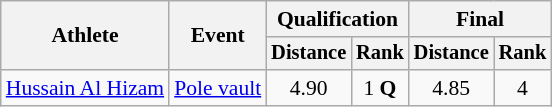<table class="wikitable" style="font-size:90%">
<tr>
<th rowspan=2>Athlete</th>
<th rowspan=2>Event</th>
<th colspan=2>Qualification</th>
<th colspan=2>Final</th>
</tr>
<tr style="font-size:95%">
<th>Distance</th>
<th>Rank</th>
<th>Distance</th>
<th>Rank</th>
</tr>
<tr align=center>
<td align=left><a href='#'>Hussain Al Hizam</a></td>
<td align=left><a href='#'>Pole vault</a></td>
<td>4.90</td>
<td>1 <strong>Q</strong></td>
<td>4.85</td>
<td>4</td>
</tr>
</table>
